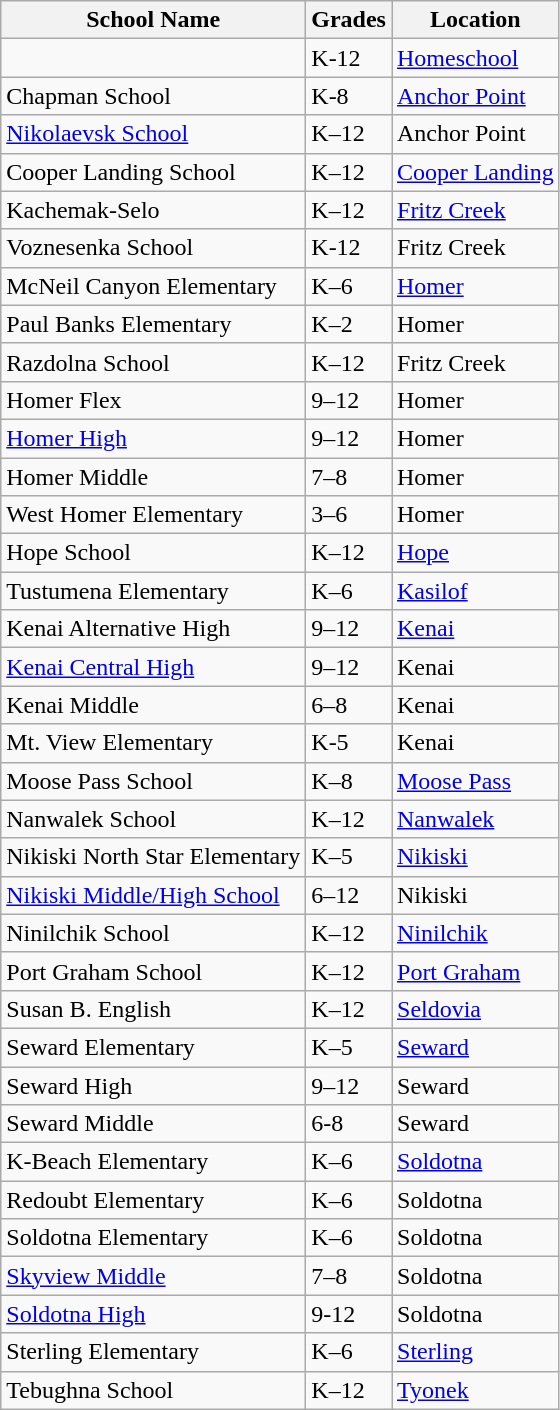<table class="wikitable">
<tr>
<th>School Name</th>
<th>Grades</th>
<th>Location</th>
</tr>
<tr>
<td></td>
<td>K-12</td>
<td><a href='#'>Homeschool</a></td>
</tr>
<tr>
<td>Chapman School</td>
<td>K-8</td>
<td><a href='#'>Anchor Point</a></td>
</tr>
<tr>
<td><a href='#'>Nikolaevsk School</a></td>
<td>K–12</td>
<td>Anchor Point</td>
</tr>
<tr>
<td>Cooper Landing School</td>
<td>K–12</td>
<td><a href='#'>Cooper Landing</a></td>
</tr>
<tr>
<td>Kachemak-Selo</td>
<td>K–12</td>
<td><a href='#'>Fritz Creek</a></td>
</tr>
<tr>
<td>Voznesenka School</td>
<td>K-12</td>
<td>Fritz Creek</td>
</tr>
<tr>
<td>McNeil Canyon Elementary</td>
<td>K–6</td>
<td><a href='#'>Homer</a></td>
</tr>
<tr>
<td>Paul Banks Elementary</td>
<td>K–2</td>
<td>Homer</td>
</tr>
<tr>
<td>Razdolna School</td>
<td>K–12</td>
<td>Fritz Creek</td>
</tr>
<tr>
<td>Homer Flex</td>
<td>9–12</td>
<td>Homer</td>
</tr>
<tr>
<td><a href='#'>Homer High</a></td>
<td>9–12</td>
<td>Homer</td>
</tr>
<tr>
<td>Homer Middle</td>
<td>7–8</td>
<td>Homer</td>
</tr>
<tr>
<td>West Homer Elementary</td>
<td>3–6</td>
<td>Homer</td>
</tr>
<tr>
<td>Hope School</td>
<td>K–12</td>
<td><a href='#'>Hope</a></td>
</tr>
<tr>
<td>Tustumena Elementary</td>
<td>K–6</td>
<td><a href='#'>Kasilof</a></td>
</tr>
<tr>
<td>Kenai Alternative High</td>
<td>9–12</td>
<td><a href='#'>Kenai</a></td>
</tr>
<tr>
<td><a href='#'>Kenai Central High</a></td>
<td>9–12</td>
<td>Kenai</td>
</tr>
<tr>
<td>Kenai Middle</td>
<td>6–8</td>
<td>Kenai</td>
</tr>
<tr>
<td>Mt. View Elementary</td>
<td>K-5</td>
<td>Kenai</td>
</tr>
<tr>
<td>Moose Pass School</td>
<td>K–8</td>
<td><a href='#'>Moose Pass</a></td>
</tr>
<tr>
<td>Nanwalek School</td>
<td>K–12</td>
<td><a href='#'>Nanwalek</a></td>
</tr>
<tr>
<td>Nikiski North Star Elementary</td>
<td>K–5</td>
<td><a href='#'>Nikiski</a></td>
</tr>
<tr>
<td><a href='#'>Nikiski Middle/High School</a></td>
<td>6–12</td>
<td>Nikiski</td>
</tr>
<tr>
<td>Ninilchik School</td>
<td>K–12</td>
<td><a href='#'>Ninilchik</a></td>
</tr>
<tr>
<td>Port Graham School</td>
<td>K–12</td>
<td><a href='#'>Port Graham</a></td>
</tr>
<tr>
<td>Susan B. English</td>
<td>K–12</td>
<td><a href='#'>Seldovia</a></td>
</tr>
<tr>
<td>Seward Elementary</td>
<td>K–5</td>
<td><a href='#'>Seward</a></td>
</tr>
<tr>
<td>Seward High</td>
<td>9–12</td>
<td>Seward</td>
</tr>
<tr>
<td>Seward Middle</td>
<td>6-8</td>
<td>Seward</td>
</tr>
<tr>
<td>K-Beach Elementary</td>
<td>K–6</td>
<td><a href='#'>Soldotna</a></td>
</tr>
<tr>
<td>Redoubt Elementary</td>
<td>K–6</td>
<td>Soldotna</td>
</tr>
<tr>
<td>Soldotna Elementary</td>
<td>K–6</td>
<td>Soldotna</td>
</tr>
<tr>
<td><a href='#'>Skyview Middle</a></td>
<td>7–8</td>
<td>Soldotna</td>
</tr>
<tr>
<td><a href='#'>Soldotna High</a></td>
<td>9-12</td>
<td>Soldotna</td>
</tr>
<tr>
<td>Sterling Elementary</td>
<td>K–6</td>
<td><a href='#'>Sterling</a></td>
</tr>
<tr>
<td>Tebughna School</td>
<td>K–12</td>
<td><a href='#'>Tyonek</a></td>
</tr>
</table>
